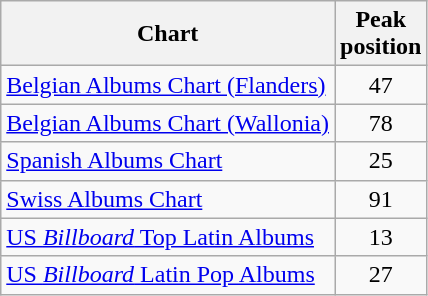<table class="wikitable sortable">
<tr>
<th>Chart</th>
<th>Peak<br>position</th>
</tr>
<tr>
<td><a href='#'>Belgian Albums Chart (Flanders)</a></td>
<td style="text-align:center;">47</td>
</tr>
<tr>
<td><a href='#'>Belgian Albums Chart (Wallonia)</a></td>
<td style="text-align:center;">78</td>
</tr>
<tr>
<td><a href='#'>Spanish Albums Chart</a></td>
<td style="text-align:center;">25</td>
</tr>
<tr>
<td><a href='#'>Swiss Albums Chart</a></td>
<td style="text-align:center;">91</td>
</tr>
<tr>
<td><a href='#'>US <em>Billboard</em> Top Latin Albums</a></td>
<td style="text-align:center;">13</td>
</tr>
<tr>
<td><a href='#'>US <em>Billboard</em> Latin Pop Albums</a></td>
<td style="text-align:center;">27</td>
</tr>
</table>
